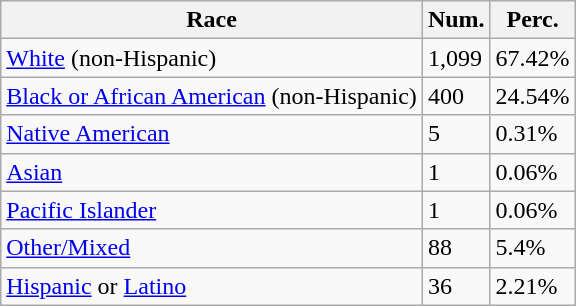<table class="wikitable">
<tr>
<th>Race</th>
<th>Num.</th>
<th>Perc.</th>
</tr>
<tr>
<td><a href='#'>White</a> (non-Hispanic)</td>
<td>1,099</td>
<td>67.42%</td>
</tr>
<tr>
<td><a href='#'>Black or African American</a> (non-Hispanic)</td>
<td>400</td>
<td>24.54%</td>
</tr>
<tr>
<td><a href='#'>Native American</a></td>
<td>5</td>
<td>0.31%</td>
</tr>
<tr>
<td><a href='#'>Asian</a></td>
<td>1</td>
<td>0.06%</td>
</tr>
<tr>
<td><a href='#'>Pacific Islander</a></td>
<td>1</td>
<td>0.06%</td>
</tr>
<tr>
<td><a href='#'>Other/Mixed</a></td>
<td>88</td>
<td>5.4%</td>
</tr>
<tr>
<td><a href='#'>Hispanic</a> or <a href='#'>Latino</a></td>
<td>36</td>
<td>2.21%</td>
</tr>
</table>
